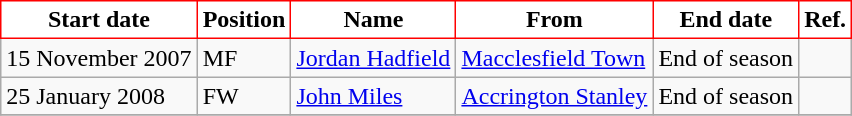<table class="wikitable">
<tr>
<th style="background:#FFFFFF; color:black; border:1px solid red;">Start date</th>
<th style="background:#FFFFFF; color:black; border:1px solid red;">Position</th>
<th style="background:#FFFFFF; color:black; border:1px solid red;">Name</th>
<th style="background:#FFFFFF; color:black; border:1px solid red;">From</th>
<th style="background:#FFFFFF; color:black; border:1px solid red;">End date</th>
<th style="background:#FFFFFF; color:black; border:1px solid red;">Ref.</th>
</tr>
<tr>
<td>15 November 2007</td>
<td>MF</td>
<td> <a href='#'>Jordan Hadfield</a></td>
<td><a href='#'>Macclesfield Town</a></td>
<td>End of season</td>
<td></td>
</tr>
<tr>
<td>25 January 2008</td>
<td>FW</td>
<td> <a href='#'>John Miles</a></td>
<td><a href='#'>Accrington Stanley</a></td>
<td>End of season</td>
<td></td>
</tr>
<tr>
</tr>
</table>
